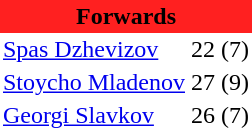<table class="toccolours" border="0" cellpadding="2" cellspacing="0" align="left" style="margin:0.5em;">
<tr>
<th colspan="4" align="center" bgcolor="#FF2020"><span>Forwards</span></th>
</tr>
<tr>
<td> <a href='#'>Spas Dzhevizov</a></td>
<td>22</td>
<td>(7)</td>
</tr>
<tr>
<td> <a href='#'>Stoycho Mladenov</a></td>
<td>27</td>
<td>(9)</td>
</tr>
<tr>
<td> <a href='#'>Georgi Slavkov</a></td>
<td>26</td>
<td>(7)</td>
</tr>
<tr>
</tr>
</table>
